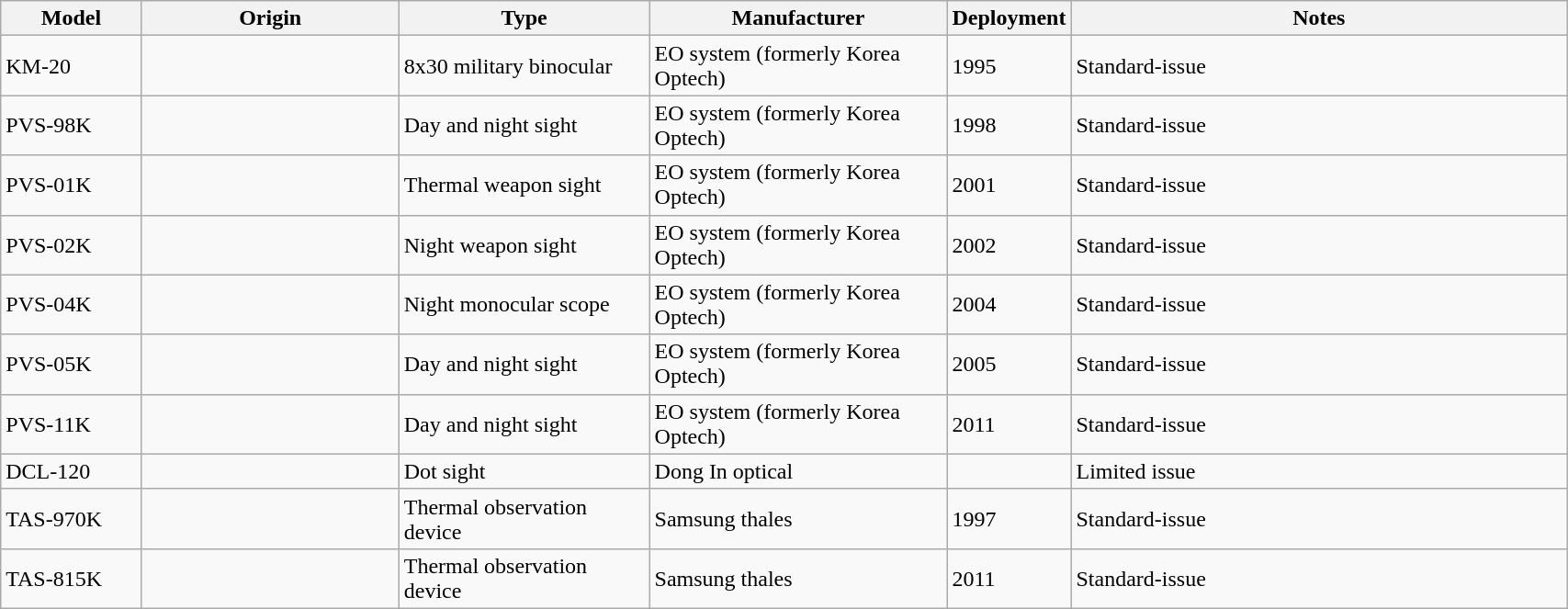<table class="wikitable sortable" style="width:90%;">
<tr>
<th style="width:9%;">Model</th>
<th>Origin</th>
<th style="width:16%;">Type</th>
<th style="width:19%;">Manufacturer</th>
<th style="width:7%;">Deployment</th>
<th>Notes</th>
</tr>
<tr>
<td>KM-20</td>
<td></td>
<td>8x30 military binocular</td>
<td>EO system (formerly Korea Optech)</td>
<td>1995</td>
<td>Standard-issue</td>
</tr>
<tr>
<td>PVS-98K</td>
<td></td>
<td>Day and night sight</td>
<td>EO system (formerly Korea Optech)</td>
<td>1998</td>
<td>Standard-issue</td>
</tr>
<tr>
<td>PVS-01K</td>
<td></td>
<td>Thermal weapon sight</td>
<td>EO system (formerly Korea Optech)</td>
<td>2001</td>
<td>Standard-issue</td>
</tr>
<tr>
<td>PVS-02K</td>
<td></td>
<td>Night weapon sight</td>
<td>EO system (formerly Korea Optech)</td>
<td>2002</td>
<td>Standard-issue</td>
</tr>
<tr>
<td>PVS-04K</td>
<td></td>
<td>Night monocular scope</td>
<td>EO system (formerly Korea Optech)</td>
<td>2004</td>
<td>Standard-issue</td>
</tr>
<tr>
<td>PVS-05K</td>
<td></td>
<td>Day and night sight</td>
<td>EO system (formerly Korea Optech)</td>
<td>2005</td>
<td>Standard-issue</td>
</tr>
<tr>
<td>PVS-11K</td>
<td></td>
<td>Day and night sight</td>
<td>EO system (formerly Korea Optech)</td>
<td>2011</td>
<td>Standard-issue</td>
</tr>
<tr>
<td>DCL-120</td>
<td></td>
<td>Dot sight</td>
<td>Dong In optical</td>
<td></td>
<td>Limited issue</td>
</tr>
<tr>
<td>TAS-970K</td>
<td></td>
<td>Thermal observation device</td>
<td>Samsung thales</td>
<td>1997</td>
<td>Standard-issue</td>
</tr>
<tr>
<td>TAS-815K</td>
<td></td>
<td>Thermal observation device</td>
<td>Samsung thales</td>
<td>2011</td>
<td>Standard-issue</td>
</tr>
</table>
